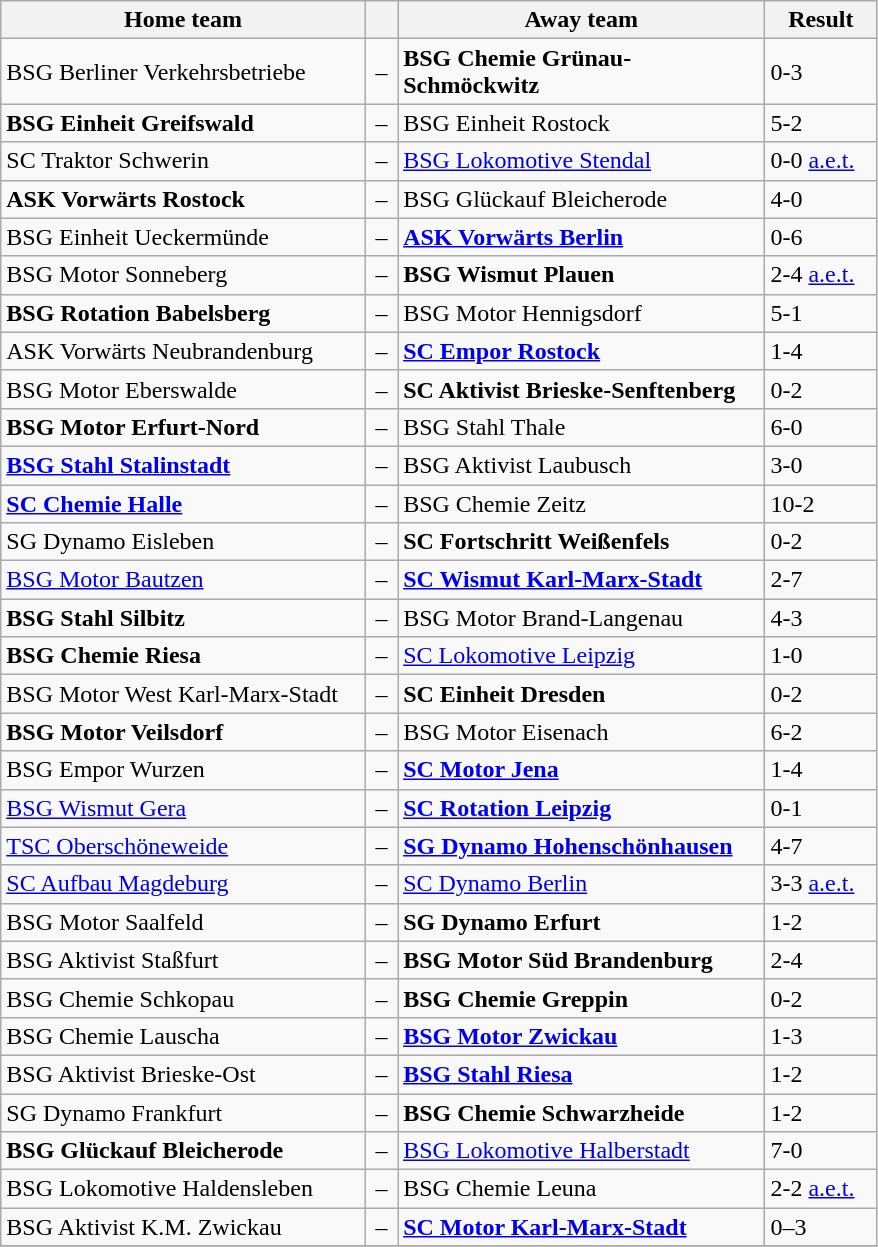<table class="wikitable" style="width:585px;" border="1">
<tr>
<th style="width:250px;" align="left">Home team</th>
<th style="width:15px;"></th>
<th style="width:250px;" align="left">Away team</th>
<th style="width:70px;" align="center;">Result</th>
</tr>
<tr>
<td>BSG Berliner Verkehrsbetriebe</td>
<td align="center">–</td>
<td><strong>BSG Chemie Grünau-Schmöckwitz</strong></td>
<td>0-3</td>
</tr>
<tr>
<td><strong>BSG Einheit Greifswald</strong></td>
<td align="center">–</td>
<td>BSG Einheit Rostock</td>
<td>5-2</td>
</tr>
<tr>
<td>SC Traktor Schwerin</td>
<td align="center">–</td>
<td><a href='#'>BSG Lokomotive Stendal</a></td>
<td>0-0 <a href='#'>a.e.t.</a></td>
</tr>
<tr>
<td><strong>ASK Vorwärts Rostock</strong></td>
<td align="center">–</td>
<td>BSG Glückauf Bleicherode</td>
<td>4-0</td>
</tr>
<tr>
<td>BSG Einheit Ueckermünde</td>
<td align="center">–</td>
<td><strong><a href='#'>ASK Vorwärts Berlin</a></strong></td>
<td>0-6</td>
</tr>
<tr>
<td>BSG Motor Sonneberg</td>
<td align="center">–</td>
<td><strong>BSG Wismut Plauen</strong></td>
<td>2-4 <a href='#'>a.e.t.</a></td>
</tr>
<tr>
<td><strong>BSG Rotation Babelsberg</strong></td>
<td align="center">–</td>
<td>BSG Motor Hennigsdorf</td>
<td>5-1</td>
</tr>
<tr>
<td>ASK Vorwärts Neubrandenburg</td>
<td align="center">–</td>
<td><strong><a href='#'>SC Empor Rostock</a></strong></td>
<td>1-4</td>
</tr>
<tr>
<td>BSG Motor Eberswalde</td>
<td align="center">–</td>
<td><strong>SC Aktivist Brieske-Senftenberg</strong></td>
<td>0-2</td>
</tr>
<tr>
<td><strong>BSG Motor Erfurt-Nord</strong></td>
<td align="center">–</td>
<td>BSG Stahl Thale</td>
<td>6-0</td>
</tr>
<tr>
<td><strong><a href='#'>BSG Stahl Stalinstadt</a></strong></td>
<td align="center">–</td>
<td>BSG Aktivist Laubusch</td>
<td>3-0</td>
</tr>
<tr>
<td><strong><a href='#'>SC Chemie Halle</a></strong></td>
<td align="center">–</td>
<td>BSG Chemie Zeitz</td>
<td>10-2</td>
</tr>
<tr>
<td>SG Dynamo Eisleben</td>
<td align="center">–</td>
<td><strong>SC Fortschritt Weißenfels</strong></td>
<td>0-2</td>
</tr>
<tr>
<td><a href='#'>BSG Motor Bautzen</a></td>
<td align="center">–</td>
<td><strong><a href='#'>SC Wismut Karl-Marx-Stadt</a></strong></td>
<td>2-7</td>
</tr>
<tr>
<td><strong>BSG Stahl Silbitz</strong></td>
<td align="center">–</td>
<td>BSG Motor Brand-Langenau</td>
<td>4-3</td>
</tr>
<tr>
<td><strong>BSG Chemie Riesa</strong></td>
<td align="center">–</td>
<td><a href='#'>SC Lokomotive Leipzig</a></td>
<td>1-0</td>
</tr>
<tr>
<td>BSG Motor West Karl-Marx-Stadt</td>
<td align="center">–</td>
<td><strong>SC Einheit Dresden</strong></td>
<td>0-2</td>
</tr>
<tr>
<td><strong>BSG Motor Veilsdorf</strong></td>
<td align="center">–</td>
<td>BSG Motor Eisenach</td>
<td>6-2</td>
</tr>
<tr>
<td>BSG Empor Wurzen</td>
<td align="center">–</td>
<td><strong><a href='#'>SC Motor Jena</a></strong></td>
<td>1-4</td>
</tr>
<tr>
<td><a href='#'>BSG Wismut Gera</a></td>
<td align="center">–</td>
<td><strong><a href='#'>SC Rotation Leipzig</a></strong></td>
<td>0-1</td>
</tr>
<tr>
<td><a href='#'>TSC Oberschöneweide</a></td>
<td align="center">–</td>
<td><strong><a href='#'>SG Dynamo Hohenschönhausen</a></strong></td>
<td>4-7</td>
</tr>
<tr>
<td><a href='#'>SC Aufbau Magdeburg</a></td>
<td align="center">–</td>
<td><a href='#'>SC Dynamo Berlin</a></td>
<td>3-3 <a href='#'>a.e.t.</a></td>
</tr>
<tr>
<td>BSG Motor Saalfeld</td>
<td align="center">–</td>
<td><strong>SG Dynamo Erfurt</strong></td>
<td>1-2</td>
</tr>
<tr>
<td>BSG Aktivist Staßfurt</td>
<td align="center">–</td>
<td><strong>BSG Motor Süd Brandenburg</strong></td>
<td>2-4</td>
</tr>
<tr>
<td>BSG Chemie Schkopau</td>
<td align="center">–</td>
<td><strong>BSG Chemie Greppin</strong></td>
<td>0-2</td>
</tr>
<tr>
<td>BSG Chemie Lauscha</td>
<td align="center">–</td>
<td><strong><a href='#'>BSG Motor Zwickau</a></strong></td>
<td>1-3</td>
</tr>
<tr>
<td>BSG Aktivist Brieske-Ost</td>
<td align="center">–</td>
<td><strong><a href='#'>BSG Stahl Riesa</a></strong></td>
<td>1-2</td>
</tr>
<tr>
<td>SG Dynamo Frankfurt</td>
<td align="center">–</td>
<td><strong>BSG Chemie Schwarzheide</strong></td>
<td>1-2</td>
</tr>
<tr>
<td><strong>BSG Glückauf Bleicherode</strong></td>
<td align="center">–</td>
<td><a href='#'>BSG Lokomotive Halberstadt</a></td>
<td>7-0</td>
</tr>
<tr>
<td>BSG Lokomotive Haldensleben</td>
<td align="center">–</td>
<td>BSG Chemie Leuna</td>
<td>2-2 <a href='#'>a.e.t.</a></td>
</tr>
<tr>
<td>BSG Aktivist K.M. Zwickau</td>
<td align="center">–</td>
<td><strong><a href='#'>SC Motor Karl-Marx-Stadt</a></strong></td>
<td>0–3</td>
</tr>
<tr>
</tr>
</table>
